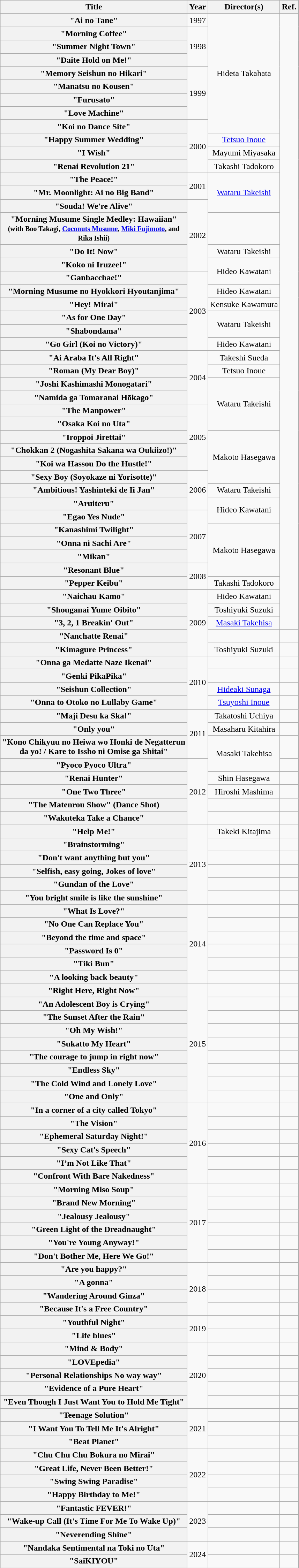<table class="wikitable plainrowheaders" style="text-align:center;">
<tr>
<th width="350">Title</th>
<th>Year</th>
<th>Director(s)</th>
<th>Ref.</th>
</tr>
<tr>
<th scope="row">"Ai no Tane"</th>
<td>1997</td>
<td rowspan="9">Hideta Takahata</td>
<td rowspan="45"></td>
</tr>
<tr>
<th scope="row">"Morning Coffee"</th>
<td rowspan="3">1998</td>
</tr>
<tr>
<th scope="row">"Summer Night Town"</th>
</tr>
<tr>
<th scope="row">"Daite Hold on Me!"</th>
</tr>
<tr>
<th scope="row">"Memory Seishun no Hikari"</th>
<td rowspan="4">1999</td>
</tr>
<tr>
<th scope="row">"Manatsu no Kousen"</th>
</tr>
<tr>
<th scope="row">"Furusato"</th>
</tr>
<tr>
<th scope="row">"Love Machine"</th>
</tr>
<tr>
<th scope="row">"Koi no Dance Site"</th>
<td rowspan="4">2000</td>
</tr>
<tr>
<th scope="row">"Happy Summer Wedding"</th>
<td align="center"><a href='#'>Tetsuo Inoue</a></td>
</tr>
<tr>
<th scope="row">"I Wish"</th>
<td align="center">Mayumi Miyasaka</td>
</tr>
<tr>
<th scope="row">"Renai Revolution 21"</th>
<td align="center">Takashi Tadokoro</td>
</tr>
<tr>
<th scope="row">"The Peace!"</th>
<td rowspan="2">2001</td>
<td rowspan="3"><a href='#'>Wataru Takeishi</a></td>
</tr>
<tr>
<th scope="row">"Mr. Moonlight: Ai no Big Band"</th>
</tr>
<tr>
<th scope="row">"Souda! We're Alive"</th>
<td rowspan="4">2002</td>
</tr>
<tr>
<th scope="row">"Morning Musume Single Medley: Hawaiian"<br><small>(with Boo Takagi, <a href='#'>Coconuts Musume</a>, <a href='#'>Miki Fujimoto</a>, and Rika Ishii)</small></th>
<td align="center"></td>
</tr>
<tr>
<th scope="row">"Do It! Now"</th>
<td align="center">Wataru Takeishi</td>
</tr>
<tr>
<th scope="row">"Koko ni Iruzee!"</th>
<td rowspan="2">Hideo Kawatani</td>
</tr>
<tr>
<th scope="row">"Ganbacchae!"</th>
<td rowspan="6">2003</td>
</tr>
<tr>
<th scope="row">"Morning Musume no Hyokkori Hyoutanjima"</th>
<td align="center">Hideo Kawatani</td>
</tr>
<tr>
<th scope="row">"Hey! Mirai"</th>
<td align="center">Kensuke Kawamura</td>
</tr>
<tr>
<th scope="row">"As for One Day"</th>
<td rowspan="2">Wataru Takeishi</td>
</tr>
<tr>
<th scope="row">"Shabondama"</th>
</tr>
<tr>
<th scope="row">"Go Girl (Koi no Victory)"</th>
<td align="center">Hideo Kawatani</td>
</tr>
<tr>
<th scope="row">"Ai Araba It's All Right"</th>
<td rowspan="4">2004</td>
<td align="center">Takeshi Sueda</td>
</tr>
<tr>
<th scope="row">"Roman (My Dear Boy)"</th>
<td align="center">Tetsuo Inoue</td>
</tr>
<tr>
<th scope="row">"Joshi Kashimashi Monogatari"</th>
<td rowspan="4">Wataru Takeishi</td>
</tr>
<tr>
<th scope="row">"Namida ga Tomaranai Hōkago"</th>
</tr>
<tr>
<th scope="row">"The Manpower"</th>
<td rowspan="5">2005</td>
</tr>
<tr>
<th scope="row">"Osaka Koi no Uta"</th>
</tr>
<tr>
<th scope="row">"Iroppoi Jirettai"</th>
<td rowspan="4">Makoto Hasegawa</td>
</tr>
<tr>
<th scope="row">"Chokkan 2 (Nogashita Sakana wa Oukiizo!)"</th>
</tr>
<tr>
<th scope="row">"Koi wa Hassou Do the Hustle!"</th>
</tr>
<tr>
<th scope="row">"Sexy Boy (Soyokaze ni Yorisotte)"</th>
<td rowspan="3">2006</td>
</tr>
<tr>
<th scope="row">"Ambitious! Yashinteki de Ii Jan"</th>
<td align="center">Wataru Takeishi</td>
</tr>
<tr>
<th scope="row">"Aruiteru"</th>
<td rowspan="2">Hideo Kawatani</td>
</tr>
<tr>
<th scope="row">"Egao Yes Nude"</th>
<td rowspan="4">2007</td>
</tr>
<tr>
<th scope="row">"Kanashimi Twilight"</th>
<td rowspan="4">Makoto Hasegawa</td>
</tr>
<tr>
<th scope="row">"Onna ni Sachi Are"</th>
</tr>
<tr>
<th scope="row">"Mikan"</th>
</tr>
<tr>
<th scope="row">"Resonant Blue"</th>
<td rowspan="2">2008</td>
</tr>
<tr>
<th scope="row">"Pepper Keibu"</th>
<td align="center">Takashi Tadokoro</td>
</tr>
<tr>
<th scope="row">"Naichau Kamo"</th>
<td rowspan="5">2009</td>
<td align="center">Hideo Kawatani</td>
</tr>
<tr>
<th scope="row">"Shouganai Yume Oibito"</th>
<td align="center">Toshiyuki Suzuki</td>
</tr>
<tr>
<th scope="row">"3, 2, 1 Breakin' Out"</th>
<td align="center"><a href='#'>Masaki Takehisa</a></td>
</tr>
<tr>
<th scope="row">"Nanchatte Renai"</th>
<td align="center"></td>
<td align="center"></td>
</tr>
<tr>
<th scope="row">"Kimagure Princess"</th>
<td align="center">Toshiyuki Suzuki</td>
<td align="center"></td>
</tr>
<tr>
<th scope="row">"Onna ga Medatte Naze Ikenai"</th>
<td rowspan="4">2010</td>
<td align="center"></td>
<td align="center"></td>
</tr>
<tr>
<th scope="row">"Genki PikaPika"</th>
<td align="center"></td>
<td align="center"></td>
</tr>
<tr>
<th scope="row">"Seishun Collection"</th>
<td align="center"><a href='#'>Hideaki Sunaga</a></td>
<td align="center"></td>
</tr>
<tr>
<th scope="row">"Onna to Otoko no Lullaby Game"</th>
<td align="center"><a href='#'>Tsuyoshi Inoue</a></td>
<td align="center"></td>
</tr>
<tr>
<th scope="row">"Maji Desu ka Ska!"</th>
<td rowspan="3">2011</td>
<td align="center">Takatoshi Uchiya</td>
<td align="center"></td>
</tr>
<tr>
<th scope="row">"Only you"</th>
<td align="center">Masaharu Kitahira</td>
<td align="center"></td>
</tr>
<tr>
<th scope="row">"Kono Chikyuu no Heiwa wo Honki de Negatterun da yo! / Kare to Issho ni Omise ga Shitai"</th>
<td rowspan="2">Masaki Takehisa</td>
<td align="center"></td>
</tr>
<tr>
<th scope="row">"Pyoco Pyoco Ultra"</th>
<td rowspan="5">2012</td>
<td align="center"></td>
</tr>
<tr>
<th scope="row">"Renai Hunter"</th>
<td align="center">Shin Hasegawa</td>
<td align="center"></td>
</tr>
<tr>
<th scope="row">"One Two Three"</th>
<td aligh="center">Hiroshi Mashima</td>
<td align="center"></td>
</tr>
<tr>
<th scope="row">"The Matenrou Show" (Dance Shot)</th>
<td aligh="center"></td>
<td align="center"></td>
</tr>
<tr>
<th scope="row">"Wakuteka Take a Chance"</th>
<td aligh="center"></td>
<td align="center"></td>
</tr>
<tr>
<th scope="row">"Help Me!"</th>
<td rowspan="6">2013</td>
<td align="center">Takeki Kitajima</td>
<td align="center"></td>
</tr>
<tr>
<th scope="row">"Brainstorming"</th>
<td align="center"></td>
<td align="center"></td>
</tr>
<tr>
<th scope="row">"Don't want anything but you"</th>
<td align="center"></td>
<td align="center"></td>
</tr>
<tr>
<th scope="row">"Selfish, easy going, Jokes of love"</th>
<td align="center"></td>
<td align="center"></td>
</tr>
<tr>
<th scope="row">"Gundan of the Love"</th>
<td align="center"></td>
<td align="center"></td>
</tr>
<tr>
<th scope="row">"You bright smile is like the sunshine"</th>
<td align="center"></td>
<td align="center"></td>
</tr>
<tr>
<th scope="row">"What Is Love?"</th>
<td rowspan="6">2014</td>
<td align="center"></td>
<td align="center"></td>
</tr>
<tr>
<th scope="row">"No One Can Replace You"</th>
<td align="center"></td>
<td align="center"></td>
</tr>
<tr>
<th scope="row">"Beyond the time and space"</th>
<td align="center"></td>
<td align="center"></td>
</tr>
<tr>
<th scope="row">"Password Is 0"</th>
<td align="center"></td>
<td align="center"></td>
</tr>
<tr>
<th scope="row">"Tiki Bun"</th>
<td align="center"></td>
<td align="center"></td>
</tr>
<tr>
<th scope="row">"A looking back beauty"</th>
<td align="center"></td>
<td align="center"></td>
</tr>
<tr>
<th scope="row">"Right Here, Right Now"</th>
<td rowspan="9">2015</td>
<td align="center"></td>
<td align="center"></td>
</tr>
<tr>
<th scope="row">"An Adolescent Boy is Crying"</th>
<td align="center"></td>
<td align="center"></td>
</tr>
<tr>
<th scope="row">"The Sunset After the Rain"</th>
<td align="center"></td>
<td align="center"></td>
</tr>
<tr>
<th scope="row">"Oh My Wish!"</th>
<td align="center"></td>
<td align="center"></td>
</tr>
<tr>
<th scope="row">"Sukatto My Heart"</th>
<td align="center"></td>
<td align="center"></td>
</tr>
<tr>
<th scope="row">"The courage to jump in right now"</th>
<td align="center"></td>
<td align="center"></td>
</tr>
<tr>
<th scope="row">"Endless Sky"</th>
<td align="center"></td>
<td align="center"></td>
</tr>
<tr>
<th scope="row">"The Cold Wind and Lonely Love"</th>
<td align="center"></td>
<td align="center"></td>
</tr>
<tr>
<th scope="row">"One and Only"</th>
<td align="center"></td>
<td align="center"></td>
</tr>
<tr>
<th scope="row">"In a corner of a city called Tokyo"</th>
<td rowspan="6">2016</td>
<td align="center"></td>
<td align="center"></td>
</tr>
<tr>
<th scope="row">"The Vision"</th>
<td align="center"></td>
<td align="center"></td>
</tr>
<tr>
<th scope="row">"Ephemeral Saturday Night!"</th>
<td align="center"></td>
<td align="center"></td>
</tr>
<tr>
<th scope="row">"Sexy Cat's Speech"</th>
<td align="center"></td>
<td align="center"></td>
</tr>
<tr>
<th scope="row">"I’m Not Like That"</th>
<td align="center"></td>
<td align="center"></td>
</tr>
<tr>
<th scope="row">"Confront With Bare Nakedness"</th>
<td align="center"></td>
<td align="center"></td>
</tr>
<tr>
<th scope="row">"Morning Miso Soup"</th>
<td rowspan="6">2017</td>
<td align="center"></td>
<td align="center"></td>
</tr>
<tr>
<th scope="row">"Brand New Morning"</th>
<td align="center"></td>
<td align="center"></td>
</tr>
<tr>
<th scope="row">"Jealousy Jealousy"</th>
<td align="center"></td>
<td align="center"></td>
</tr>
<tr>
<th scope="row">"Green Light of the Dreadnaught"</th>
<td align="center"></td>
<td align="center"></td>
</tr>
<tr>
<th scope="row">"You're Young Anyway!"</th>
<td align="center"></td>
<td align="center"></td>
</tr>
<tr>
<th scope="row">"Don't Bother Me, Here We Go!"</th>
<td align="center"></td>
<td align="center"></td>
</tr>
<tr>
<th scope="row">"Are you happy?"</th>
<td rowspan="4">2018</td>
<td align="center"></td>
<td align="center"></td>
</tr>
<tr>
<th scope="row">"A gonna"</th>
<td align="center"></td>
<td align="center"></td>
</tr>
<tr>
<th scope="row">"Wandering Around Ginza"</th>
<td align="center"></td>
<td align="center"></td>
</tr>
<tr>
<th scope="row">"Because It's a Free Country"</th>
<td align="center"></td>
<td align="center"></td>
</tr>
<tr>
<th scope="row">"Youthful Night"</th>
<td rowspan="2">2019</td>
<td align="center"></td>
<td align="center"></td>
</tr>
<tr>
<th scope="row">"Life blues"</th>
<td align="center"></td>
<td align="center"></td>
</tr>
<tr>
<th scope="row">"Mind & Body"</th>
<td rowspan="5" align="center">2020</td>
<td align="center"></td>
<td align="center"></td>
</tr>
<tr>
<th scope="row">"LOVEpedia"</th>
<td align="center"></td>
<td align="center"></td>
</tr>
<tr>
<th scope="row">"Personal Relationships No way way"</th>
<td align="center"></td>
<td align="center"></td>
</tr>
<tr>
<th scope="row">"Evidence of a Pure Heart"</th>
<td align="center"></td>
<td align="center"></td>
</tr>
<tr>
<th scope="row">"Even Though I Just Want You to Hold Me Tight"</th>
<td align="center"></td>
<td align="center"></td>
</tr>
<tr>
<th scope="row">"Teenage Solution"</th>
<td rowspan="3" align="center">2021</td>
<td align="center"></td>
<td align="center"></td>
</tr>
<tr>
<th scope="row">"I Want You To Tell Me It's Alright"</th>
<td align="center"></td>
<td align="center"></td>
</tr>
<tr>
<th scope="row">"Beat Planet"</th>
<td align="center"></td>
<td align="center"></td>
</tr>
<tr>
<th scope="row">"Chu Chu Chu Bokura no Mirai"</th>
<td rowspan="4" align="center">2022</td>
<td align="center"></td>
<td align="center"></td>
</tr>
<tr>
<th scope="row">"Great Life, Never Been Better!"</th>
<td align="center"></td>
<td align="center"></td>
</tr>
<tr>
<th scope="row">"Swing Swing Paradise"</th>
<td align="center"></td>
<td align="center"></td>
</tr>
<tr>
<th scope="row">"Happy Birthday to Me!"</th>
<td align="center"></td>
<td align="center"></td>
</tr>
<tr>
<th scope="row">"Fantastic FEVER!"</th>
<td rowspan="3" align="center">2023</td>
<td align="center"></td>
<td align="center"></td>
</tr>
<tr>
<th scope="row">"Wake-up Call (It's Time For Me To Wake Up)"</th>
<td align="center"></td>
<td align="center"></td>
</tr>
<tr>
<th scope="row">"Neverending Shine"</th>
<td align="center"></td>
</tr>
<tr>
<th scope="row">"Nandaka Sentimental na Toki no Uta"</th>
<td rowspan="2" align="center">2024</td>
<td align="center"></td>
<td align="center"></td>
</tr>
<tr>
<th scope="row">"SaiKIYOU"</th>
<td align="center"></td>
<td align="center"></td>
</tr>
</table>
